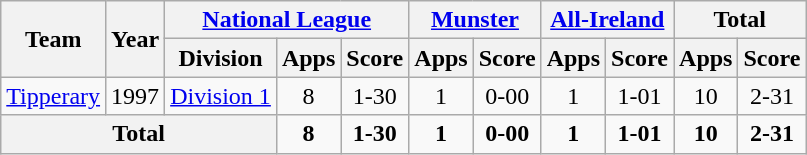<table class="wikitable" style="text-align:center">
<tr>
<th rowspan="2">Team</th>
<th rowspan="2">Year</th>
<th colspan="3"><a href='#'>National League</a></th>
<th colspan="2"><a href='#'>Munster</a></th>
<th colspan="2"><a href='#'>All-Ireland</a></th>
<th colspan="2">Total</th>
</tr>
<tr>
<th>Division</th>
<th>Apps</th>
<th>Score</th>
<th>Apps</th>
<th>Score</th>
<th>Apps</th>
<th>Score</th>
<th>Apps</th>
<th>Score</th>
</tr>
<tr>
<td rowspan="1"><a href='#'>Tipperary</a></td>
<td>1997</td>
<td rowspan="1"><a href='#'>Division 1</a></td>
<td>8</td>
<td>1-30</td>
<td>1</td>
<td>0-00</td>
<td>1</td>
<td>1-01</td>
<td>10</td>
<td>2-31</td>
</tr>
<tr>
<th colspan="3">Total</th>
<td><strong>8</strong></td>
<td><strong>1-30</strong></td>
<td><strong>1</strong></td>
<td><strong>0-00</strong></td>
<td><strong>1</strong></td>
<td><strong>1-01</strong></td>
<td><strong>10</strong></td>
<td><strong>2-31</strong></td>
</tr>
</table>
